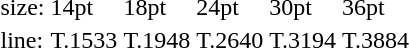<table style="margin-left:40px;">
<tr>
<td>size:</td>
<td>14pt</td>
<td>18pt</td>
<td>24pt</td>
<td>30pt</td>
<td>36pt</td>
</tr>
<tr>
<td>line:</td>
<td>T.1533</td>
<td>T.1948</td>
<td>T.2640</td>
<td>T.3194</td>
<td>T.3884</td>
</tr>
</table>
